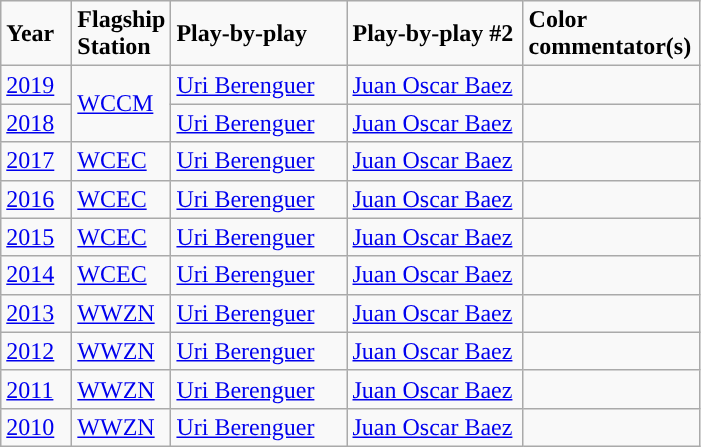<table class="wikitable">
<tr>
<td width="40"><strong>Year</strong></td>
<td width="40"><strong>Flagship Station</strong></td>
<td width="110"><strong>Play-by-play</strong></td>
<td width="110"><strong>Play-by-play #2</strong></td>
<td width="110"><strong>Color commentator(s)</strong></td>
</tr>
<tr>
<td><a href='#'>2019</a></td>
<td rowspan=2><a href='#'>WCCM</a></td>
<td><a href='#'>Uri Berenguer</a></td>
<td><a href='#'>Juan Oscar Baez</a></td>
<td></td>
</tr>
<tr>
<td><a href='#'>2018</a></td>
<td><a href='#'>Uri Berenguer</a></td>
<td><a href='#'>Juan Oscar Baez</a></td>
<td></td>
</tr>
<tr>
<td><a href='#'>2017</a></td>
<td><a href='#'>WCEC</a></td>
<td><a href='#'>Uri Berenguer</a></td>
<td><a href='#'>Juan Oscar Baez</a></td>
<td></td>
</tr>
<tr>
<td><a href='#'>2016</a></td>
<td><a href='#'>WCEC</a></td>
<td><a href='#'>Uri Berenguer</a></td>
<td><a href='#'>Juan Oscar Baez</a></td>
<td></td>
</tr>
<tr>
<td><a href='#'>2015</a></td>
<td><a href='#'>WCEC</a></td>
<td><a href='#'>Uri Berenguer</a></td>
<td><a href='#'>Juan Oscar Baez</a></td>
<td></td>
</tr>
<tr>
<td><a href='#'>2014</a></td>
<td><a href='#'>WCEC</a></td>
<td><a href='#'>Uri Berenguer</a></td>
<td><a href='#'>Juan Oscar Baez</a></td>
<td></td>
</tr>
<tr>
<td><a href='#'>2013</a></td>
<td><a href='#'>WWZN</a></td>
<td><a href='#'>Uri Berenguer</a></td>
<td><a href='#'>Juan Oscar Baez</a></td>
<td></td>
</tr>
<tr>
<td><a href='#'>2012</a></td>
<td><a href='#'>WWZN</a></td>
<td><a href='#'>Uri Berenguer</a></td>
<td><a href='#'>Juan Oscar Baez</a></td>
<td></td>
</tr>
<tr>
<td><a href='#'>2011</a></td>
<td><a href='#'>WWZN</a></td>
<td><a href='#'>Uri Berenguer</a></td>
<td><a href='#'>Juan Oscar Baez</a></td>
<td></td>
</tr>
<tr>
<td><a href='#'>2010</a></td>
<td><a href='#'>WWZN</a></td>
<td><a href='#'>Uri Berenguer</a></td>
<td><a href='#'>Juan Oscar Baez</a></td>
<td></td>
</tr>
</table>
